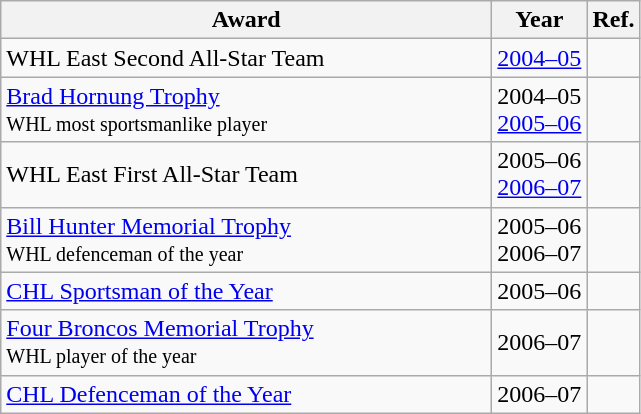<table class="wikitable">
<tr>
<th scope="col" style="width:20em">Award</th>
<th scope="col">Year</th>
<th scope="col">Ref.</th>
</tr>
<tr>
<td>WHL East Second All-Star Team</td>
<td><a href='#'>2004–05</a></td>
<td></td>
</tr>
<tr>
<td><a href='#'>Brad Hornung Trophy</a><br><small>WHL most sportsmanlike player</small></td>
<td>2004–05<br><a href='#'>2005–06</a></td>
<td></td>
</tr>
<tr>
<td>WHL East First All-Star Team</td>
<td>2005–06<br><a href='#'>2006–07</a></td>
<td></td>
</tr>
<tr>
<td><a href='#'>Bill Hunter Memorial Trophy</a><br><small>WHL defenceman of the year</small></td>
<td>2005–06<br>2006–07</td>
<td></td>
</tr>
<tr>
<td><a href='#'>CHL Sportsman of the Year</a></td>
<td>2005–06</td>
<td></td>
</tr>
<tr>
<td><a href='#'>Four Broncos Memorial Trophy</a><br><small>WHL player of the year</small></td>
<td>2006–07</td>
<td></td>
</tr>
<tr>
<td><a href='#'>CHL Defenceman of the Year</a></td>
<td>2006–07</td>
<td></td>
</tr>
</table>
